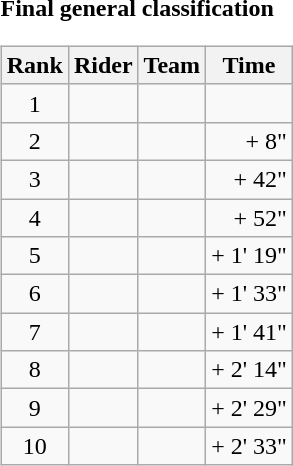<table>
<tr>
<td><strong>Final general classification</strong><br><table class="wikitable">
<tr>
<th scope="col">Rank</th>
<th scope="col">Rider</th>
<th scope="col">Team</th>
<th scope="col">Time</th>
</tr>
<tr>
<td style="text-align:center;">1</td>
<td></td>
<td></td>
<td style="text-align:right;"></td>
</tr>
<tr>
<td style="text-align:center;">2</td>
<td></td>
<td></td>
<td style="text-align:right;">+ 8"</td>
</tr>
<tr>
<td style="text-align:center;">3</td>
<td></td>
<td></td>
<td style="text-align:right;">+ 42"</td>
</tr>
<tr>
<td style="text-align:center;">4</td>
<td></td>
<td></td>
<td style="text-align:right;">+ 52"</td>
</tr>
<tr>
<td style="text-align:center;">5</td>
<td></td>
<td></td>
<td style="text-align:right;">+ 1' 19"</td>
</tr>
<tr>
<td style="text-align:center;">6</td>
<td></td>
<td></td>
<td style="text-align:right;">+ 1' 33"</td>
</tr>
<tr>
<td style="text-align:center;">7</td>
<td></td>
<td></td>
<td style="text-align:right;">+ 1' 41"</td>
</tr>
<tr>
<td style="text-align:center;">8</td>
<td></td>
<td></td>
<td style="text-align:right;">+ 2' 14"</td>
</tr>
<tr>
<td style="text-align:center;">9</td>
<td></td>
<td></td>
<td style="text-align:right;">+ 2' 29"</td>
</tr>
<tr>
<td style="text-align:center;">10</td>
<td></td>
<td></td>
<td style="text-align:right;">+ 2' 33"</td>
</tr>
</table>
</td>
</tr>
</table>
